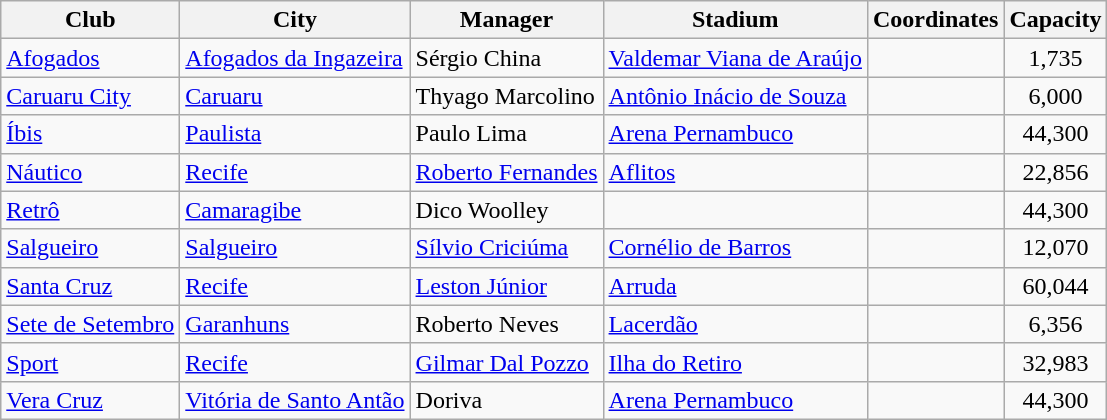<table class="wikitable">
<tr>
<th>Club</th>
<th>City</th>
<th>Manager</th>
<th>Stadium</th>
<th>Coordinates</th>
<th>Capacity</th>
</tr>
<tr>
<td><a href='#'>Afogados</a></td>
<td><a href='#'>Afogados da Ingazeira</a></td>
<td>Sérgio China</td>
<td><a href='#'>Valdemar Viana de Araújo</a></td>
<td></td>
<td style="text-align:center">1,735</td>
</tr>
<tr>
<td><a href='#'>Caruaru City</a></td>
<td><a href='#'>Caruaru</a></td>
<td>Thyago Marcolino</td>
<td><a href='#'>Antônio Inácio de Souza</a></td>
<td></td>
<td style="text-align:center">6,000</td>
</tr>
<tr>
<td><a href='#'>Íbis</a></td>
<td><a href='#'>Paulista</a></td>
<td>Paulo Lima</td>
<td><a href='#'>Arena Pernambuco</a> </td>
<td><small></small></td>
<td style="text-align:center">44,300</td>
</tr>
<tr>
<td><a href='#'>Náutico</a></td>
<td><a href='#'>Recife</a></td>
<td><a href='#'>Roberto Fernandes</a></td>
<td><a href='#'>Aflitos</a></td>
<td><small></small></td>
<td style="text-align:center">22,856</td>
</tr>
<tr>
<td><a href='#'>Retrô</a></td>
<td><a href='#'>Camaragibe</a></td>
<td>Dico Woolley</td>
<td></td>
<td><small></small></td>
<td style="text-align:center">44,300</td>
</tr>
<tr>
<td><a href='#'>Salgueiro</a></td>
<td><a href='#'>Salgueiro</a></td>
<td><a href='#'>Sílvio Criciúma</a></td>
<td><a href='#'>Cornélio de Barros</a></td>
<td><small></small></td>
<td style="text-align:center">12,070</td>
</tr>
<tr>
<td><a href='#'>Santa Cruz</a></td>
<td><a href='#'>Recife</a></td>
<td><a href='#'>Leston Júnior</a></td>
<td><a href='#'>Arruda</a></td>
<td><small></small></td>
<td style="text-align:center">60,044</td>
</tr>
<tr>
<td><a href='#'>Sete de Setembro</a></td>
<td><a href='#'>Garanhuns</a></td>
<td>Roberto Neves</td>
<td><a href='#'>Lacerdão</a> </td>
<td><small></small></td>
<td style="text-align:center">6,356</td>
</tr>
<tr>
<td><a href='#'>Sport</a></td>
<td><a href='#'>Recife</a></td>
<td><a href='#'>Gilmar Dal Pozzo</a></td>
<td><a href='#'>Ilha do Retiro</a></td>
<td><small></small></td>
<td style="text-align:center">32,983</td>
</tr>
<tr>
<td><a href='#'>Vera Cruz</a></td>
<td><a href='#'>Vitória de Santo Antão</a></td>
<td>Doriva</td>
<td><a href='#'>Arena Pernambuco</a> </td>
<td><small></small></td>
<td style="text-align:center">44,300</td>
</tr>
</table>
